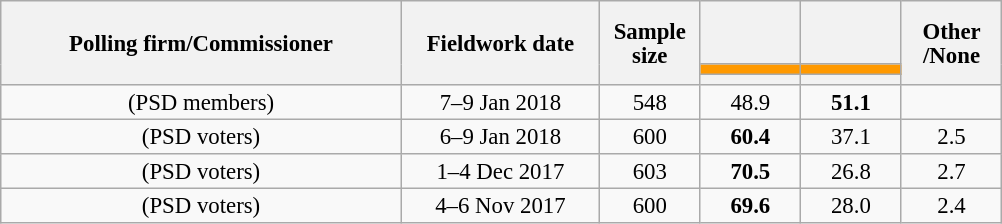<table class="wikitable collapsible" style="text-align:center; font-size:95%; line-height:16px;">
<tr style="height:42px;">
<th style="width:260px;" rowspan="3">Polling firm/Commissioner</th>
<th style="width:125px;" rowspan="3">Fieldwork date</th>
<th style="width:60px;" rowspan="3">Sample size</th>
<th style="width:60px;"></th>
<th style="width:60px;"></th>
<th style="width:60px;" rowspan="3">Other<br>/None</th>
</tr>
<tr>
<th style="color:inherit;background:#FF9900;"></th>
<th style="color:inherit;background:#FF9900;"></th>
</tr>
<tr>
<th></th>
<th></th>
</tr>
<tr>
<td> (PSD members)</td>
<td>7–9 Jan 2018</td>
<td>548</td>
<td>48.9</td>
<td><strong>51.1</strong></td>
<td></td>
</tr>
<tr>
<td> (PSD voters)</td>
<td>6–9 Jan 2018</td>
<td>600</td>
<td><strong>60.4</strong></td>
<td>37.1</td>
<td>2.5</td>
</tr>
<tr>
<td> (PSD voters)</td>
<td>1–4 Dec 2017</td>
<td>603</td>
<td><strong>70.5</strong></td>
<td>26.8</td>
<td>2.7</td>
</tr>
<tr>
<td> (PSD voters)</td>
<td>4–6 Nov 2017</td>
<td>600</td>
<td><strong>69.6</strong></td>
<td>28.0</td>
<td>2.4</td>
</tr>
</table>
